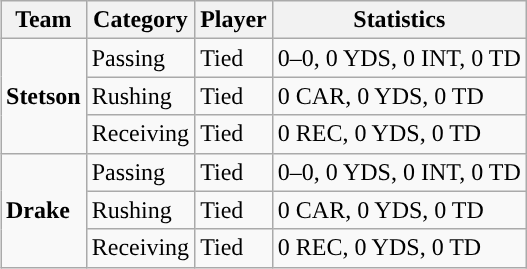<table class="wikitable" style="float: right;">
<tr>
<th>Team</th>
<th>Category</th>
<th>Player</th>
<th>Statistics</th>
</tr>
<tr>
<td rowspan=3><strong>Stetson</strong></td>
<td>Passing</td>
<td>Tied</td>
<td>0–0, 0 YDS, 0 INT, 0 TD</td>
</tr>
<tr>
<td>Rushing</td>
<td>Tied</td>
<td>0 CAR, 0 YDS, 0 TD</td>
</tr>
<tr>
<td>Receiving</td>
<td>Tied</td>
<td>0 REC, 0 YDS, 0 TD</td>
</tr>
<tr>
<td rowspan=3><strong>Drake</strong></td>
<td>Passing</td>
<td>Tied</td>
<td>0–0, 0 YDS, 0 INT, 0 TD</td>
</tr>
<tr>
<td>Rushing</td>
<td>Tied</td>
<td>0 CAR, 0 YDS, 0 TD</td>
</tr>
<tr>
<td>Receiving</td>
<td>Tied</td>
<td>0 REC, 0 YDS, 0 TD</td>
</tr>
</table>
